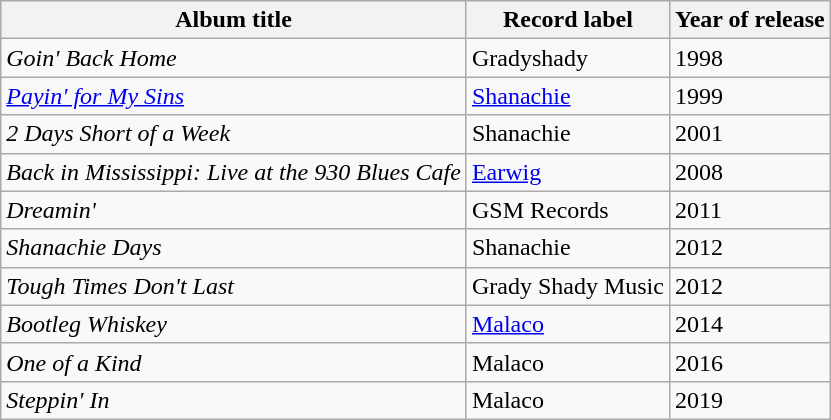<table class="wikitable sortable">
<tr>
<th>Album title</th>
<th>Record label</th>
<th>Year of release</th>
</tr>
<tr>
<td><em>Goin' Back Home</em></td>
<td>Gradyshady</td>
<td>1998</td>
</tr>
<tr>
<td><em><a href='#'>Payin' for My Sins</a></em></td>
<td><a href='#'>Shanachie</a></td>
<td>1999</td>
</tr>
<tr>
<td><em>2 Days Short of a Week</em></td>
<td>Shanachie</td>
<td>2001</td>
</tr>
<tr>
<td><em>Back in Mississippi: Live at the 930 Blues Cafe</em></td>
<td><a href='#'>Earwig</a></td>
<td>2008</td>
</tr>
<tr>
<td><em>Dreamin' </em></td>
<td>GSM Records</td>
<td>2011</td>
</tr>
<tr>
<td><em>Shanachie Days</em></td>
<td>Shanachie</td>
<td>2012</td>
</tr>
<tr>
<td><em>Tough Times Don't Last</em></td>
<td>Grady Shady Music</td>
<td>2012</td>
</tr>
<tr>
<td><em>Bootleg Whiskey</em></td>
<td><a href='#'>Malaco</a></td>
<td>2014</td>
</tr>
<tr>
<td><em>One of a Kind</em></td>
<td>Malaco</td>
<td>2016</td>
</tr>
<tr>
<td><em>Steppin' In</em></td>
<td>Malaco</td>
<td>2019</td>
</tr>
</table>
